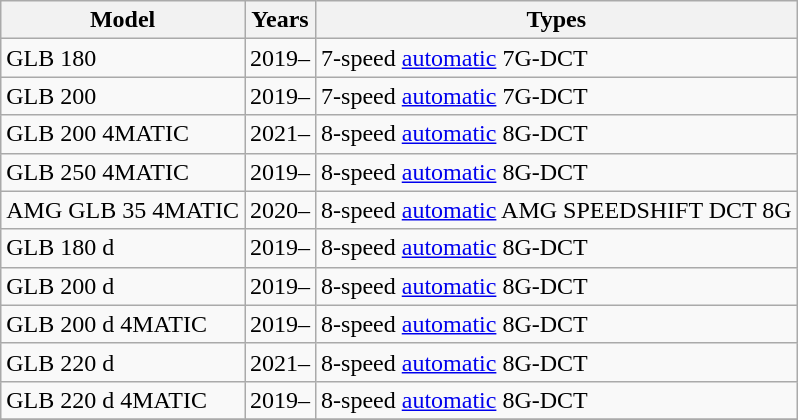<table class=wikitable>
<tr>
<th>Model</th>
<th>Years</th>
<th>Types</th>
</tr>
<tr>
<td>GLB 180</td>
<td>2019–</td>
<td>7-speed <a href='#'>automatic</a> 7G-DCT</td>
</tr>
<tr>
<td>GLB 200</td>
<td>2019–</td>
<td>7-speed <a href='#'>automatic</a> 7G-DCT</td>
</tr>
<tr>
<td>GLB 200 4MATIC</td>
<td>2021–</td>
<td>8-speed <a href='#'>automatic</a> 8G-DCT</td>
</tr>
<tr>
<td>GLB 250 4MATIC</td>
<td>2019–</td>
<td>8-speed <a href='#'>automatic</a> 8G-DCT</td>
</tr>
<tr>
<td>AMG GLB 35 4MATIC</td>
<td>2020–</td>
<td>8-speed <a href='#'>automatic</a> AMG SPEEDSHIFT DCT 8G</td>
</tr>
<tr>
<td>GLB 180 d</td>
<td>2019–</td>
<td>8-speed <a href='#'>automatic</a> 8G-DCT</td>
</tr>
<tr>
<td>GLB 200 d</td>
<td>2019–</td>
<td>8-speed <a href='#'>automatic</a> 8G-DCT</td>
</tr>
<tr>
<td>GLB 200 d 4MATIC</td>
<td>2019–</td>
<td>8-speed <a href='#'>automatic</a> 8G-DCT</td>
</tr>
<tr>
<td>GLB 220 d</td>
<td>2021–</td>
<td>8-speed <a href='#'>automatic</a> 8G-DCT</td>
</tr>
<tr>
<td>GLB 220 d 4MATIC</td>
<td>2019–</td>
<td>8-speed <a href='#'>automatic</a> 8G-DCT</td>
</tr>
<tr>
</tr>
</table>
